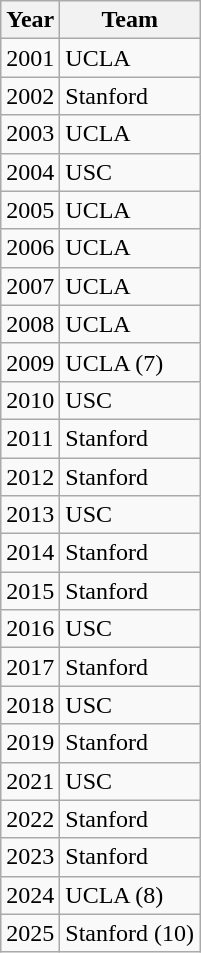<table class="wikitable">
<tr>
<th>Year</th>
<th>Team</th>
</tr>
<tr>
<td>2001</td>
<td>UCLA</td>
</tr>
<tr>
<td>2002</td>
<td>Stanford</td>
</tr>
<tr>
<td>2003</td>
<td>UCLA</td>
</tr>
<tr>
<td>2004</td>
<td>USC</td>
</tr>
<tr>
<td>2005</td>
<td>UCLA</td>
</tr>
<tr>
<td>2006</td>
<td>UCLA</td>
</tr>
<tr>
<td>2007</td>
<td>UCLA</td>
</tr>
<tr>
<td>2008</td>
<td>UCLA</td>
</tr>
<tr>
<td>2009</td>
<td>UCLA (7)</td>
</tr>
<tr>
<td>2010</td>
<td>USC</td>
</tr>
<tr>
<td>2011</td>
<td>Stanford</td>
</tr>
<tr>
<td>2012</td>
<td>Stanford</td>
</tr>
<tr>
<td>2013</td>
<td>USC</td>
</tr>
<tr>
<td>2014</td>
<td>Stanford</td>
</tr>
<tr>
<td>2015</td>
<td>Stanford</td>
</tr>
<tr>
<td>2016</td>
<td>USC</td>
</tr>
<tr>
<td>2017</td>
<td>Stanford</td>
</tr>
<tr>
<td>2018</td>
<td>USC</td>
</tr>
<tr>
<td>2019</td>
<td>Stanford</td>
</tr>
<tr>
<td>2021</td>
<td>USC</td>
</tr>
<tr>
<td>2022</td>
<td>Stanford</td>
</tr>
<tr>
<td>2023</td>
<td>Stanford</td>
</tr>
<tr>
<td>2024</td>
<td>UCLA (8)</td>
</tr>
<tr>
<td>2025</td>
<td>Stanford (10)</td>
</tr>
</table>
